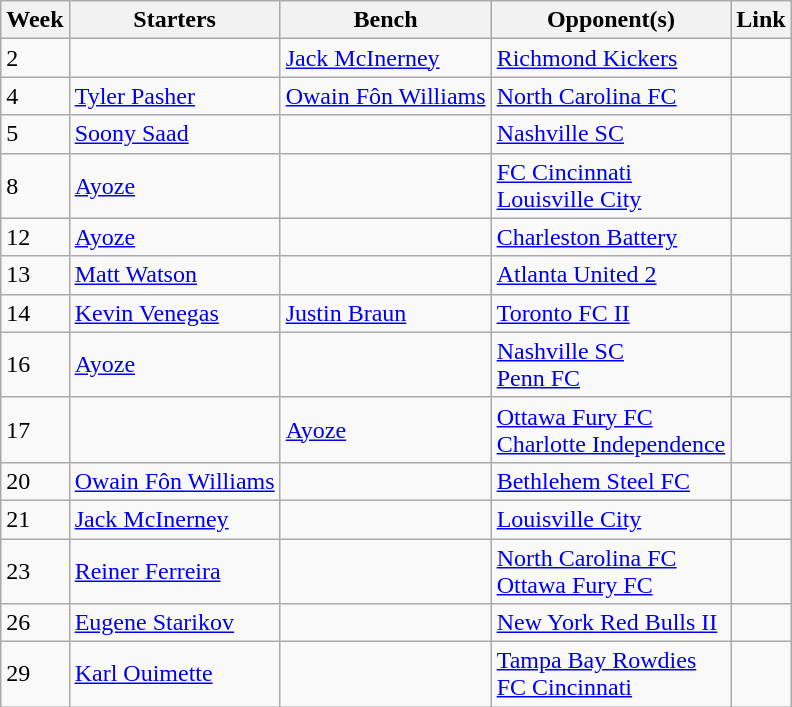<table class=wikitable>
<tr>
<th>Week</th>
<th>Starters</th>
<th>Bench</th>
<th>Opponent(s)</th>
<th>Link</th>
</tr>
<tr>
<td>2</td>
<td></td>
<td> <a href='#'>Jack McInerney</a></td>
<td><a href='#'>Richmond Kickers</a></td>
<td></td>
</tr>
<tr>
<td>4</td>
<td> <a href='#'>Tyler Pasher</a></td>
<td> <a href='#'>Owain Fôn Williams</a></td>
<td><a href='#'>North Carolina FC</a></td>
<td></td>
</tr>
<tr>
<td>5</td>
<td> <a href='#'>Soony Saad</a></td>
<td></td>
<td><a href='#'>Nashville SC</a></td>
<td></td>
</tr>
<tr>
<td>8</td>
<td> <a href='#'>Ayoze</a></td>
<td></td>
<td><a href='#'>FC Cincinnati</a><br><a href='#'>Louisville City</a></td>
<td></td>
</tr>
<tr>
<td>12</td>
<td> <a href='#'>Ayoze</a></td>
<td></td>
<td><a href='#'>Charleston Battery</a></td>
<td></td>
</tr>
<tr>
<td>13</td>
<td> <a href='#'>Matt Watson</a></td>
<td></td>
<td><a href='#'>Atlanta United 2</a></td>
<td></td>
</tr>
<tr>
<td>14</td>
<td> <a href='#'>Kevin Venegas</a></td>
<td> <a href='#'>Justin Braun</a></td>
<td><a href='#'>Toronto FC II</a></td>
<td></td>
</tr>
<tr>
<td>16</td>
<td> <a href='#'>Ayoze</a></td>
<td></td>
<td><a href='#'>Nashville SC</a><br><a href='#'>Penn FC</a></td>
<td></td>
</tr>
<tr>
<td>17</td>
<td></td>
<td> <a href='#'>Ayoze</a></td>
<td><a href='#'>Ottawa Fury FC</a><br><a href='#'>Charlotte Independence</a></td>
<td></td>
</tr>
<tr>
<td>20</td>
<td> <a href='#'>Owain Fôn Williams</a></td>
<td></td>
<td><a href='#'>Bethlehem Steel FC</a></td>
<td></td>
</tr>
<tr>
<td>21</td>
<td> <a href='#'>Jack McInerney</a></td>
<td></td>
<td><a href='#'>Louisville City</a></td>
<td></td>
</tr>
<tr>
<td>23</td>
<td> <a href='#'>Reiner Ferreira</a></td>
<td></td>
<td><a href='#'>North Carolina FC</a><br><a href='#'>Ottawa Fury FC</a></td>
<td></td>
</tr>
<tr>
<td>26</td>
<td> <a href='#'>Eugene Starikov</a></td>
<td></td>
<td><a href='#'>New York Red Bulls II</a></td>
<td></td>
</tr>
<tr>
<td>29</td>
<td> <a href='#'>Karl Ouimette</a></td>
<td></td>
<td><a href='#'>Tampa Bay Rowdies</a><br><a href='#'>FC Cincinnati</a></td>
<td></td>
</tr>
</table>
